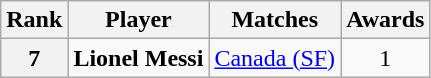<table class="wikitable unsortable">
<tr>
<th>Rank</th>
<th>Player</th>
<th>Matches</th>
<th>Awards</th>
</tr>
<tr>
<th>7</th>
<td> <strong>Lionel Messi</strong></td>
<td> <a href='#'>Canada (SF)</a></td>
<td align="center">1</td>
</tr>
</table>
